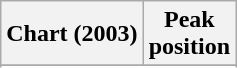<table class="wikitable sortable plainrowheaders">
<tr>
<th scope="col">Chart (2003)</th>
<th scope="col">Peak<br>position</th>
</tr>
<tr>
</tr>
<tr>
</tr>
</table>
